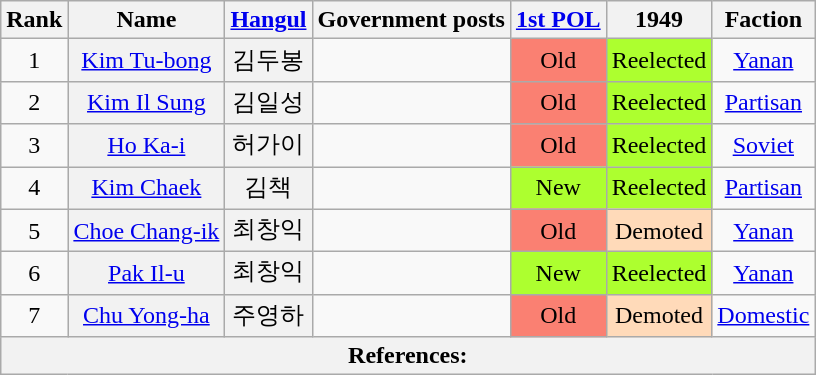<table class="wikitable sortable">
<tr>
<th>Rank</th>
<th>Name</th>
<th class="unsortable"><a href='#'>Hangul</a></th>
<th>Government posts</th>
<th><a href='#'>1st POL</a></th>
<th>1949</th>
<th>Faction</th>
</tr>
<tr>
<td align="center">1</td>
<th align="center" scope="row" style="font-weight:normal;"><a href='#'>Kim Tu-bong</a></th>
<th align="center" scope="row" style="font-weight:normal;">김두봉</th>
<td></td>
<td style="background: Salmon" align="center">Old</td>
<td align="center" style="background: GreenYellow">Reelected</td>
<td align="center"><a href='#'>Yanan</a></td>
</tr>
<tr>
<td align="center">2</td>
<th align="center" scope="row" style="font-weight:normal;"><a href='#'>Kim Il Sung</a></th>
<th align="center" scope="row" style="font-weight:normal;">김일성</th>
<td></td>
<td style="background: Salmon" align="center">Old</td>
<td align="center" style="background: GreenYellow">Reelected</td>
<td align="center"><a href='#'>Partisan</a></td>
</tr>
<tr>
<td align="center">3</td>
<th align="center" scope="row" style="font-weight:normal;"><a href='#'>Ho Ka-i</a></th>
<th align="center" scope="row" style="font-weight:normal;">허가이</th>
<td></td>
<td style="background: Salmon" align="center">Old</td>
<td align="center" style="background: GreenYellow">Reelected</td>
<td align="center"><a href='#'>Soviet</a></td>
</tr>
<tr>
<td align="center">4</td>
<th align="center" scope="row" style="font-weight:normal;"><a href='#'>Kim Chaek</a></th>
<th align="center" scope="row" style="font-weight:normal;">김책</th>
<td></td>
<td align="center" style="background: GreenYellow">New</td>
<td align="center" style="background: GreenYellow">Reelected</td>
<td align="center"><a href='#'>Partisan</a></td>
</tr>
<tr>
<td align="center">5</td>
<th align="center" scope="row" style="font-weight:normal;"><a href='#'>Choe Chang-ik</a></th>
<th align="center" scope="row" style="font-weight:normal;">최창익</th>
<td></td>
<td style="background: Salmon" align="center">Old</td>
<td style="background: PeachPuff" align="center">Demoted</td>
<td align="center"><a href='#'>Yanan</a></td>
</tr>
<tr>
<td align="center">6</td>
<th align="center" scope="row" style="font-weight:normal;"><a href='#'>Pak Il-u</a></th>
<th align="center" scope="row" style="font-weight:normal;">최창익</th>
<td></td>
<td align="center" style="background: GreenYellow">New</td>
<td align="center" style="background: GreenYellow">Reelected</td>
<td align="center"><a href='#'>Yanan</a></td>
</tr>
<tr>
<td align="center">7</td>
<th align="center" scope="row" style="font-weight:normal;"><a href='#'>Chu Yong-ha</a></th>
<th align="center" scope="row" style="font-weight:normal;">주영하</th>
<td></td>
<td style="background: Salmon" align="center">Old</td>
<td style="background: PeachPuff" align="center">Demoted</td>
<td align="center"><a href='#'>Domestic</a></td>
</tr>
<tr>
<th colspan="7" unsortable><strong>References:</strong><br></th>
</tr>
</table>
